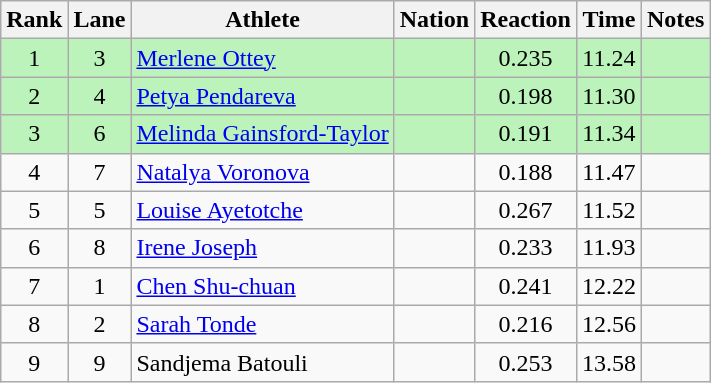<table class="wikitable sortable" style="text-align:center">
<tr>
<th>Rank</th>
<th>Lane</th>
<th>Athlete</th>
<th>Nation</th>
<th>Reaction</th>
<th>Time</th>
<th>Notes</th>
</tr>
<tr bgcolor = "bbf3bb">
<td align="center">1</td>
<td align="center">3</td>
<td align="left"><a href='#'>Merlene Ottey</a></td>
<td align="left"></td>
<td align="center">0.235</td>
<td align="center">11.24</td>
<td align="center"></td>
</tr>
<tr bgcolor = "bbf3bb">
<td align="center">2</td>
<td align="center">4</td>
<td align="left"><a href='#'>Petya Pendareva</a></td>
<td align="left"></td>
<td align="center">0.198</td>
<td align="center">11.30</td>
<td align="center"></td>
</tr>
<tr bgcolor = "bbf3bb">
<td align="center">3</td>
<td align="center">6</td>
<td align="left"><a href='#'>Melinda Gainsford-Taylor</a></td>
<td align="left"></td>
<td align="center">0.191</td>
<td align="center">11.34</td>
<td align="center"></td>
</tr>
<tr>
<td align="center">4</td>
<td align="center">7</td>
<td align="left"><a href='#'>Natalya Voronova</a></td>
<td align="left"></td>
<td align="center">0.188</td>
<td align="center">11.47</td>
<td align="center"></td>
</tr>
<tr>
<td align="center">5</td>
<td align="center">5</td>
<td align="left"><a href='#'>Louise Ayetotche</a></td>
<td align="left"></td>
<td align="center">0.267</td>
<td align="center">11.52</td>
<td align="center"></td>
</tr>
<tr>
<td align="center">6</td>
<td align="center">8</td>
<td align="left"><a href='#'>Irene Joseph</a></td>
<td align="left"></td>
<td align="center">0.233</td>
<td align="center">11.93</td>
<td align="center"></td>
</tr>
<tr>
<td align="center">7</td>
<td align="center">1</td>
<td align="left"><a href='#'>Chen Shu-chuan</a></td>
<td align="left"></td>
<td align="center">0.241</td>
<td align="center">12.22</td>
<td align="center"></td>
</tr>
<tr>
<td align="center">8</td>
<td align="center">2</td>
<td align="left"><a href='#'>Sarah Tonde</a></td>
<td align="left"></td>
<td align="center">0.216</td>
<td align="center">12.56</td>
<td align="center"></td>
</tr>
<tr>
<td align="center">9</td>
<td align="center">9</td>
<td align="left">Sandjema Batouli</td>
<td align="left"></td>
<td align="center">0.253</td>
<td align="center">13.58</td>
<td align="center"></td>
</tr>
</table>
